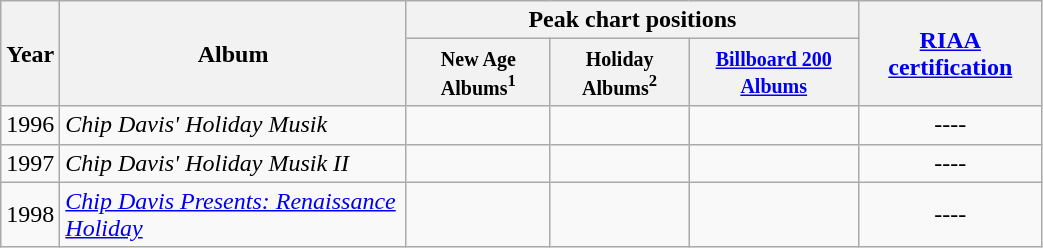<table class="wikitable"  style="width:55%; text-align:center;">
<tr>
<th rowspan="2">Year</th>
<th rowspan="2">Album</th>
<th colspan="3">Peak chart positions</th>
<th rowspan="2"><strong><a href='#'>RIAA certification</a></strong></th>
</tr>
<tr>
<th><small>New Age Albums<sup>1</sup></small></th>
<th><small>Holiday Albums<sup>2</sup></small></th>
<th><small><a href='#'>Billboard 200 Albums</a></small></th>
</tr>
<tr style="text-align:center;">
<td>1996</td>
<td align="left"><em>Chip Davis' Holiday Musik</em></td>
<td></td>
<td></td>
<td></td>
<td>----</td>
</tr>
<tr style="text-align:center;">
<td>1997</td>
<td align="left"><em>Chip Davis' Holiday Musik II</em></td>
<td></td>
<td></td>
<td></td>
<td>----</td>
</tr>
<tr style="text-align:center;">
<td>1998</td>
<td align="left"><em><a href='#'>Chip Davis Presents: Renaissance Holiday</a></em></td>
<td></td>
<td></td>
<td></td>
<td>----</td>
</tr>
</table>
